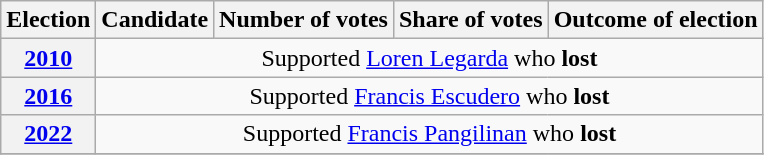<table class="sortable wikitable" style="text-align:center">
<tr>
<th>Election</th>
<th>Candidate</th>
<th>Number of votes</th>
<th>Share of votes</th>
<th>Outcome of election</th>
</tr>
<tr>
<th><a href='#'>2010</a></th>
<td colspan="4">Supported <a href='#'>Loren Legarda</a> who <strong>lost</strong></td>
</tr>
<tr>
<th><a href='#'>2016</a></th>
<td colspan="4">Supported <a href='#'>Francis Escudero</a> who <strong>lost</strong></td>
</tr>
<tr>
<th><a href='#'>2022</a></th>
<td colspan="4">Supported <a href='#'>Francis Pangilinan</a> who <strong>lost</strong></td>
</tr>
<tr>
</tr>
</table>
